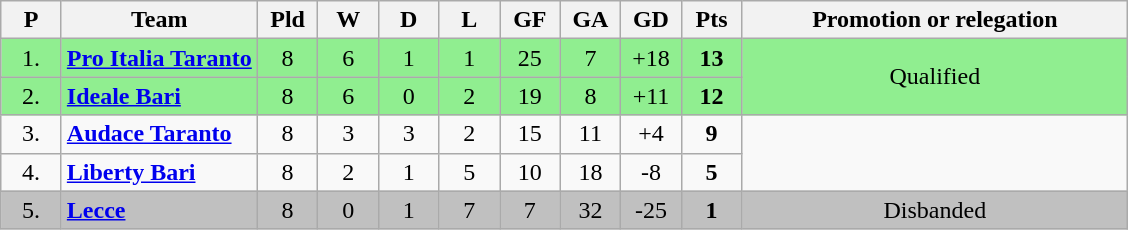<table class="wikitable sortable" style="text-align: center;">
<tr>
<th width=33>P<br></th>
<th>Team<br></th>
<th width=33>Pld<br></th>
<th width=33>W<br></th>
<th width=33>D<br></th>
<th width=33>L<br></th>
<th width=33>GF<br></th>
<th width=33>GA<br></th>
<th width=33>GD<br></th>
<th width=33>Pts<br></th>
<th class="unsortable" width=250>Promotion or relegation<br></th>
</tr>
<tr style="background: #90EE90;">
<td>1.</td>
<td align="left"><strong><a href='#'>Pro Italia Taranto</a></strong></td>
<td>8</td>
<td>6</td>
<td>1</td>
<td>1</td>
<td>25</td>
<td>7</td>
<td>+18</td>
<td><strong>13</strong></td>
<td rowspan="2">Qualified</td>
</tr>
<tr style="background: #90EE90;">
<td>2.</td>
<td align="left"><strong><a href='#'>Ideale Bari</a></strong></td>
<td>8</td>
<td>6</td>
<td>0</td>
<td>2</td>
<td>19</td>
<td>8</td>
<td>+11</td>
<td><strong>12</strong></td>
</tr>
<tr>
<td>3.</td>
<td align="left"><strong><a href='#'>Audace Taranto</a></strong></td>
<td>8</td>
<td>3</td>
<td>3</td>
<td>2</td>
<td>15</td>
<td>11</td>
<td>+4</td>
<td><strong>9</strong></td>
</tr>
<tr>
<td>4.</td>
<td align="left"><strong><a href='#'>Liberty Bari</a></strong></td>
<td>8</td>
<td>2</td>
<td>1</td>
<td>5</td>
<td>10</td>
<td>18</td>
<td>-8</td>
<td><strong>5</strong></td>
</tr>
<tr style="background:silver">
<td>5.</td>
<td align="left"><strong><a href='#'>Lecce</a></strong></td>
<td>8</td>
<td>0</td>
<td>1</td>
<td>7</td>
<td>7</td>
<td>32</td>
<td>-25</td>
<td><strong>1</strong></td>
<td>Disbanded</td>
</tr>
</table>
